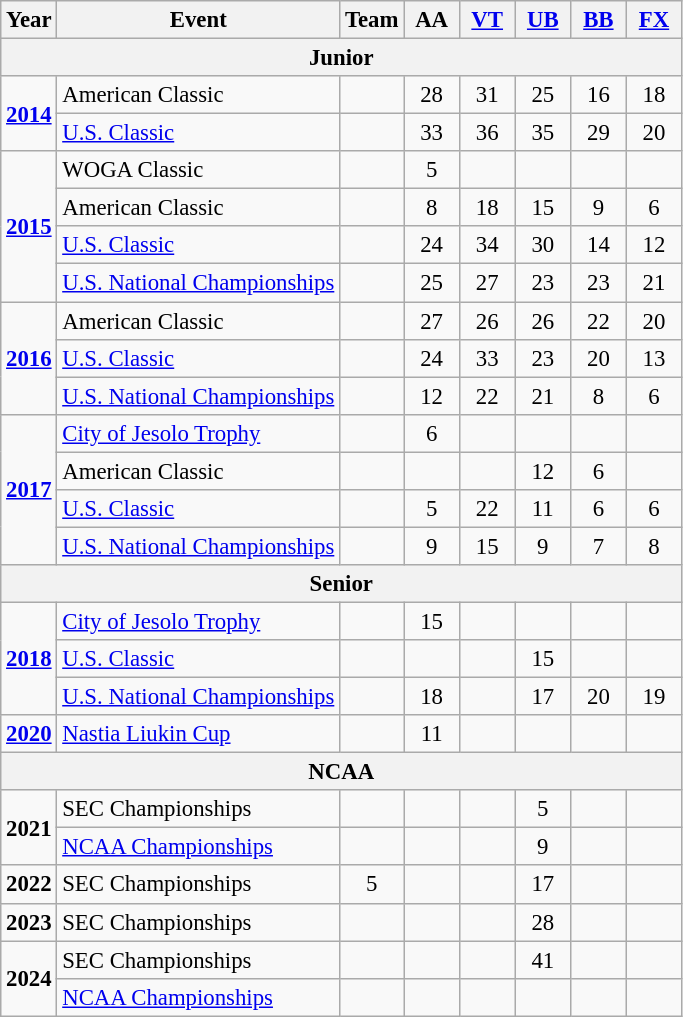<table class="wikitable" style="text-align:center; font-size:95%;">
<tr>
<th align=center>Year</th>
<th align=center>Event</th>
<th style="width:30px;">Team</th>
<th style="width:30px;">AA</th>
<th style="width:30px;"><a href='#'>VT</a></th>
<th style="width:30px;"><a href='#'>UB</a></th>
<th style="width:30px;"><a href='#'>BB</a></th>
<th style="width:30px;"><a href='#'>FX</a></th>
</tr>
<tr>
<th colspan="8">Junior</th>
</tr>
<tr>
<td rowspan="2"><strong><a href='#'>2014</a></strong></td>
<td align=left>American Classic</td>
<td></td>
<td>28</td>
<td>31</td>
<td>25</td>
<td>16</td>
<td>18</td>
</tr>
<tr>
<td align=left><a href='#'>U.S. Classic</a></td>
<td></td>
<td>33</td>
<td>36</td>
<td>35</td>
<td>29</td>
<td>20</td>
</tr>
<tr>
<td rowspan="4"><strong><a href='#'>2015</a></strong></td>
<td align=left>WOGA Classic</td>
<td></td>
<td>5</td>
<td></td>
<td></td>
<td></td>
<td></td>
</tr>
<tr>
<td align=left>American Classic</td>
<td></td>
<td>8</td>
<td>18</td>
<td>15</td>
<td>9</td>
<td>6</td>
</tr>
<tr>
<td align=left><a href='#'>U.S. Classic</a></td>
<td></td>
<td>24</td>
<td>34</td>
<td>30</td>
<td>14</td>
<td>12</td>
</tr>
<tr>
<td align=left><a href='#'>U.S. National Championships</a></td>
<td></td>
<td>25</td>
<td>27</td>
<td>23</td>
<td>23</td>
<td>21</td>
</tr>
<tr>
<td rowspan="3"><strong><a href='#'>2016</a></strong></td>
<td align=left>American Classic</td>
<td></td>
<td>27</td>
<td>26</td>
<td>26</td>
<td>22</td>
<td>20</td>
</tr>
<tr>
<td align=left><a href='#'>U.S. Classic</a></td>
<td></td>
<td>24</td>
<td>33</td>
<td>23</td>
<td>20</td>
<td>13</td>
</tr>
<tr>
<td align=left><a href='#'>U.S. National Championships</a></td>
<td></td>
<td>12</td>
<td>22</td>
<td>21</td>
<td>8</td>
<td>6</td>
</tr>
<tr>
<td rowspan="4"><strong><a href='#'>2017</a></strong></td>
<td align=left><a href='#'>City of Jesolo Trophy</a></td>
<td></td>
<td>6</td>
<td></td>
<td></td>
<td></td>
<td></td>
</tr>
<tr>
<td align=left>American Classic</td>
<td></td>
<td></td>
<td></td>
<td>12</td>
<td>6</td>
<td></td>
</tr>
<tr>
<td align=left><a href='#'>U.S. Classic</a></td>
<td></td>
<td>5</td>
<td>22</td>
<td>11</td>
<td>6</td>
<td>6</td>
</tr>
<tr>
<td align=left><a href='#'>U.S. National Championships</a></td>
<td></td>
<td>9</td>
<td>15</td>
<td>9</td>
<td>7</td>
<td>8</td>
</tr>
<tr>
<th colspan="8">Senior</th>
</tr>
<tr>
<td rowspan="3"><strong><a href='#'>2018</a></strong></td>
<td align=left><a href='#'>City of Jesolo Trophy</a></td>
<td></td>
<td>15</td>
<td></td>
<td></td>
<td></td>
<td></td>
</tr>
<tr>
<td align=left><a href='#'>U.S. Classic</a></td>
<td></td>
<td></td>
<td></td>
<td>15</td>
<td></td>
<td></td>
</tr>
<tr>
<td align=left><a href='#'>U.S. National Championships</a></td>
<td></td>
<td>18</td>
<td></td>
<td>17</td>
<td>20</td>
<td>19</td>
</tr>
<tr>
<td rowspan="1"><strong><a href='#'>2020</a></strong></td>
<td align=left><a href='#'>Nastia Liukin Cup</a></td>
<td></td>
<td>11</td>
<td></td>
<td></td>
<td></td>
<td></td>
</tr>
<tr>
<th colspan="8">NCAA</th>
</tr>
<tr>
<td rowspan="2"><strong>2021</strong></td>
<td align=left>SEC Championships</td>
<td></td>
<td></td>
<td></td>
<td>5</td>
<td></td>
<td></td>
</tr>
<tr>
<td align=left><a href='#'>NCAA Championships</a></td>
<td></td>
<td></td>
<td></td>
<td>9</td>
<td></td>
<td></td>
</tr>
<tr>
<td rowspan="1"><strong>2022</strong></td>
<td align=left>SEC Championships</td>
<td>5</td>
<td></td>
<td></td>
<td>17</td>
<td></td>
<td></td>
</tr>
<tr>
<td rowspan="1"><strong>2023</strong></td>
<td align=left>SEC Championships</td>
<td></td>
<td></td>
<td></td>
<td>28</td>
<td></td>
<td></td>
</tr>
<tr>
<td rowspan="2"><strong>2024</strong></td>
<td align=left>SEC Championships</td>
<td></td>
<td></td>
<td></td>
<td>41</td>
<td></td>
<td></td>
</tr>
<tr>
<td align=left><a href='#'>NCAA Championships</a></td>
<td></td>
<td></td>
<td></td>
<td></td>
<td></td>
<td></td>
</tr>
</table>
